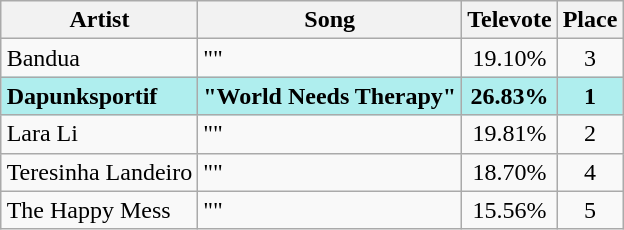<table class="sortable wikitable" style="margin: 1em auto 1em auto; text-align:center">
<tr>
<th>Artist</th>
<th>Song</th>
<th>Televote</th>
<th>Place</th>
</tr>
<tr>
<td align="left">Bandua</td>
<td align="left">""</td>
<td>19.10%</td>
<td>3</td>
</tr>
<tr style="font-weight:bold; background:paleturquoise">
<td align="left">Dapunksportif</td>
<td align="left">"World Needs Therapy"</td>
<td>26.83%</td>
<td>1</td>
</tr>
<tr>
<td align="left">Lara Li</td>
<td align="left">""</td>
<td>19.81%</td>
<td>2</td>
</tr>
<tr>
<td align="left">Teresinha Landeiro</td>
<td align="left">""</td>
<td>18.70%</td>
<td>4</td>
</tr>
<tr>
<td align="left">The Happy Mess</td>
<td align="left">""</td>
<td>15.56%</td>
<td>5</td>
</tr>
</table>
